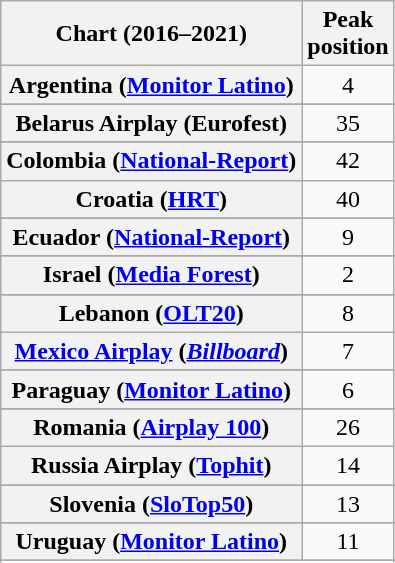<table class="wikitable sortable plainrowheaders" style="text-align:center">
<tr>
<th scope="col">Chart (2016–2021)</th>
<th scope="col">Peak<br> position</th>
</tr>
<tr>
<th scope="row">Argentina (<a href='#'>Monitor Latino</a>)</th>
<td>4</td>
</tr>
<tr>
</tr>
<tr>
</tr>
<tr>
<th scope="row">Belarus Airplay (Eurofest)</th>
<td>35</td>
</tr>
<tr>
</tr>
<tr>
</tr>
<tr>
</tr>
<tr>
</tr>
<tr>
</tr>
<tr>
</tr>
<tr>
<th scope="row">Colombia (<a href='#'>National-Report</a>)</th>
<td>42</td>
</tr>
<tr>
<th scope="row">Croatia (<a href='#'>HRT</a>)</th>
<td>40</td>
</tr>
<tr>
</tr>
<tr>
</tr>
<tr>
</tr>
<tr>
<th scope="row">Ecuador (<a href='#'>National-Report</a>)</th>
<td>9</td>
</tr>
<tr>
</tr>
<tr>
</tr>
<tr>
</tr>
<tr>
</tr>
<tr>
</tr>
<tr>
</tr>
<tr>
</tr>
<tr>
</tr>
<tr>
</tr>
<tr>
</tr>
<tr>
<th scope="row">Israel (<a href='#'>Media Forest</a>)</th>
<td>2</td>
</tr>
<tr>
</tr>
<tr>
</tr>
<tr>
<th scope="row">Lebanon (<a href='#'>OLT20</a>)</th>
<td>8</td>
</tr>
<tr>
<th scope="row"><a href='#'>Mexico Airplay</a> (<em><a href='#'>Billboard</a></em>)</th>
<td>7</td>
</tr>
<tr>
</tr>
<tr>
</tr>
<tr>
</tr>
<tr>
</tr>
<tr>
<th scope="row">Paraguay (<a href='#'>Monitor Latino</a>)</th>
<td>6</td>
</tr>
<tr>
</tr>
<tr>
</tr>
<tr>
<th scope="row">Romania (<a href='#'>Airplay 100</a>)</th>
<td>26</td>
</tr>
<tr>
<th scope="row">Russia Airplay (<a href='#'>Tophit</a>)</th>
<td>14</td>
</tr>
<tr>
</tr>
<tr>
</tr>
<tr>
</tr>
<tr>
<th scope="row">Slovenia (<a href='#'>SloTop50</a>)</th>
<td>13</td>
</tr>
<tr>
</tr>
<tr>
</tr>
<tr>
</tr>
<tr>
</tr>
<tr>
<th scope="row">Uruguay (<a href='#'>Monitor Latino</a>)</th>
<td>11</td>
</tr>
<tr>
</tr>
<tr>
</tr>
<tr>
</tr>
<tr>
</tr>
<tr>
</tr>
<tr>
</tr>
<tr>
</tr>
<tr>
</tr>
<tr>
</tr>
</table>
